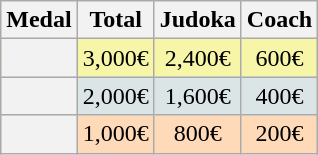<table class=wikitable style="text-align:center;">
<tr>
<th>Medal</th>
<th>Total</th>
<th>Judoka</th>
<th>Coach</th>
</tr>
<tr bgcolor=F7F6A8>
<th></th>
<td>3,000€</td>
<td>2,400€</td>
<td>600€</td>
</tr>
<tr bgcolor=DCE5E5>
<th></th>
<td>2,000€</td>
<td>1,600€</td>
<td>400€</td>
</tr>
<tr bgcolor=FFDAB9>
<th></th>
<td>1,000€</td>
<td>800€</td>
<td>200€</td>
</tr>
</table>
